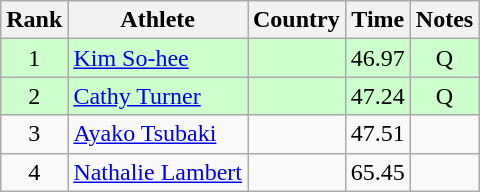<table class="wikitable" style="text-align:center">
<tr>
<th>Rank</th>
<th>Athlete</th>
<th>Country</th>
<th>Time</th>
<th>Notes</th>
</tr>
<tr bgcolor=ccffcc>
<td>1</td>
<td align=left><a href='#'>Kim So-hee</a></td>
<td align=left></td>
<td>46.97</td>
<td>Q</td>
</tr>
<tr bgcolor=ccffcc>
<td>2</td>
<td align=left><a href='#'>Cathy Turner</a></td>
<td align=left></td>
<td>47.24</td>
<td>Q</td>
</tr>
<tr>
<td>3</td>
<td align=left><a href='#'>Ayako Tsubaki</a></td>
<td align=left></td>
<td>47.51</td>
<td></td>
</tr>
<tr>
<td>4</td>
<td align=left><a href='#'>Nathalie Lambert</a></td>
<td align=left></td>
<td>65.45</td>
<td></td>
</tr>
</table>
